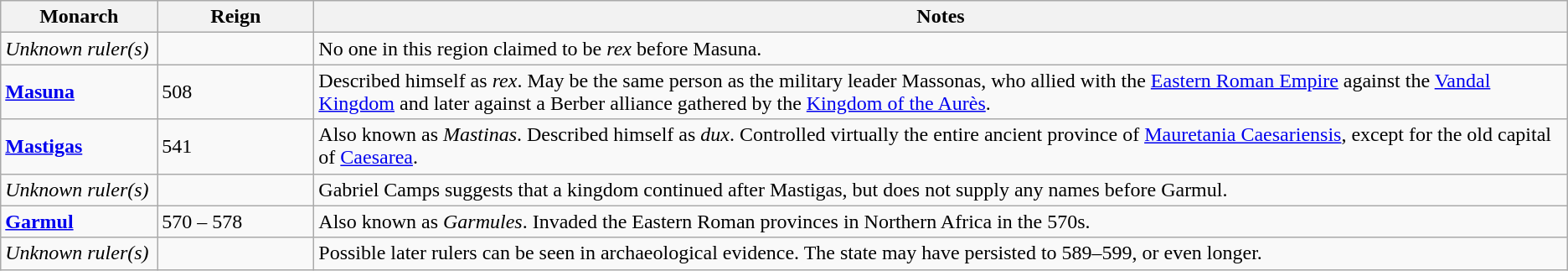<table class="wikitable">
<tr>
<th style="width:10%;">Monarch</th>
<th style="width:10%;"><strong>Reign</strong></th>
<th style="width:80%;"><strong>Notes</strong></th>
</tr>
<tr>
<td><em>Unknown ruler(s)</em></td>
<td></td>
<td>No one in this region claimed to be <em>rex</em> before Masuna.</td>
</tr>
<tr>
<td><strong><a href='#'>Masuna</a></strong></td>
<td> 508</td>
<td>Described himself as <em>rex</em>. May be the same person as the military leader Massonas, who allied with the <a href='#'>Eastern Roman Empire</a> against the <a href='#'>Vandal Kingdom</a> and later against a Berber alliance gathered by the <a href='#'>Kingdom of the Aurès</a>.</td>
</tr>
<tr>
<td><strong><a href='#'>Mastigas</a></strong></td>
<td> 541</td>
<td>Also known as <em>Mastinas</em>. Described himself as <em>dux</em>. Controlled virtually the entire ancient province of <a href='#'>Mauretania Caesariensis</a>, except for the old capital of <a href='#'>Caesarea</a>.</td>
</tr>
<tr>
<td><em>Unknown ruler(s)</em></td>
<td></td>
<td>Gabriel Camps suggests that a kingdom continued after Mastigas, but does not supply any names before Garmul.</td>
</tr>
<tr>
<td><strong><a href='#'>Garmul</a></strong></td>
<td> 570 – 578</td>
<td>Also known as <em>Garmules</em>. Invaded the Eastern Roman provinces in Northern Africa in the 570s.</td>
</tr>
<tr>
<td><em>Unknown ruler(s)</em></td>
<td></td>
<td>Possible later rulers can be seen in archaeological evidence. The state may have persisted to 589–599, or even longer.</td>
</tr>
</table>
